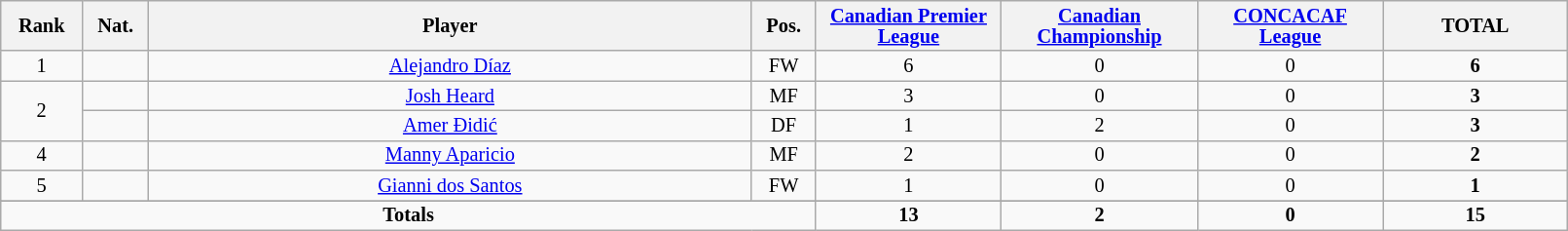<table class="wikitable sortable alternance" style="font-size:85%; text-align:center; line-height:14px; width:85%;">
<tr>
<th width=10>Rank</th>
<th width=10>Nat.</th>
<th scope="col" style="width:275px;">Player</th>
<th width=10>Pos.</th>
<th width=80><a href='#'>Canadian Premier League</a></th>
<th width=80><a href='#'>Canadian Championship</a></th>
<th width=80><a href='#'>CONCACAF League</a></th>
<th width=80>TOTAL</th>
</tr>
<tr>
<td>1</td>
<td></td>
<td><a href='#'>Alejandro Díaz</a></td>
<td>FW</td>
<td>6</td>
<td>0</td>
<td>0</td>
<td><strong>6</strong></td>
</tr>
<tr>
<td rowspan="2">2</td>
<td></td>
<td><a href='#'>Josh Heard</a></td>
<td>MF</td>
<td>3</td>
<td>0</td>
<td>0</td>
<td><strong>3</strong></td>
</tr>
<tr>
<td></td>
<td><a href='#'>Amer Đidić</a></td>
<td>DF</td>
<td>1</td>
<td>2</td>
<td>0</td>
<td><strong>3</strong></td>
</tr>
<tr>
<td>4</td>
<td></td>
<td><a href='#'>Manny Aparicio</a></td>
<td>MF</td>
<td>2</td>
<td>0</td>
<td>0</td>
<td><strong>2</strong></td>
</tr>
<tr>
<td>5</td>
<td></td>
<td><a href='#'>Gianni dos Santos</a></td>
<td>FW</td>
<td>1</td>
<td>0</td>
<td>0</td>
<td><strong>1</strong></td>
</tr>
<tr>
</tr>
<tr class="sortbottom">
<td colspan="4"><strong>Totals</strong></td>
<td><strong>13</strong></td>
<td><strong>2</strong></td>
<td><strong>0</strong></td>
<td><strong>15</strong></td>
</tr>
</table>
